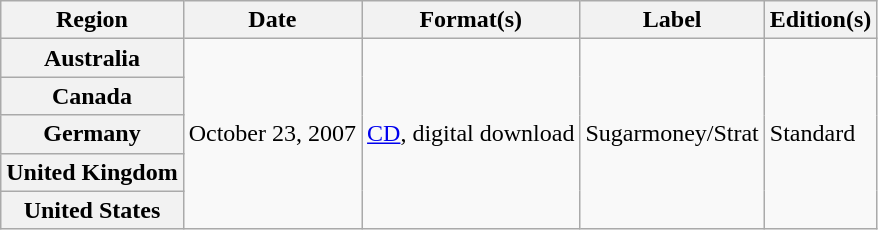<table class="wikitable plainrowheaders">
<tr>
<th scope="col">Region</th>
<th>Date</th>
<th>Format(s)</th>
<th>Label</th>
<th>Edition(s)</th>
</tr>
<tr>
<th scope="row">Australia</th>
<td rowspan="5">October 23, 2007</td>
<td rowspan="5"><a href='#'>CD</a>, digital download</td>
<td rowspan="5">Sugarmoney/Strat</td>
<td rowspan="5">Standard</td>
</tr>
<tr>
<th scope="row">Canada</th>
</tr>
<tr>
<th scope="row">Germany</th>
</tr>
<tr>
<th scope="row">United Kingdom</th>
</tr>
<tr>
<th scope="row">United States</th>
</tr>
</table>
